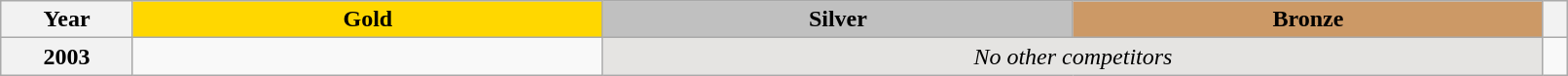<table class="wikitable unsortable" style="text-align:left; width:85%">
<tr>
<th scope="col" style="text-align:center">Year</th>
<td scope="col" style="text-align:center; width:30%; background:gold"><strong>Gold</strong></td>
<td scope="col" style="text-align:center; width:30%; background:silver"><strong>Silver</strong></td>
<td scope="col" style="text-align:center; width:30%; background:#c96"><strong>Bronze</strong></td>
<th scope="col" style="text-align:center"></th>
</tr>
<tr>
<th scope="row">2003</th>
<td></td>
<td colspan="2" align="center" bgcolor="e5e4e2"><em>No other competitors</em></td>
<td></td>
</tr>
</table>
